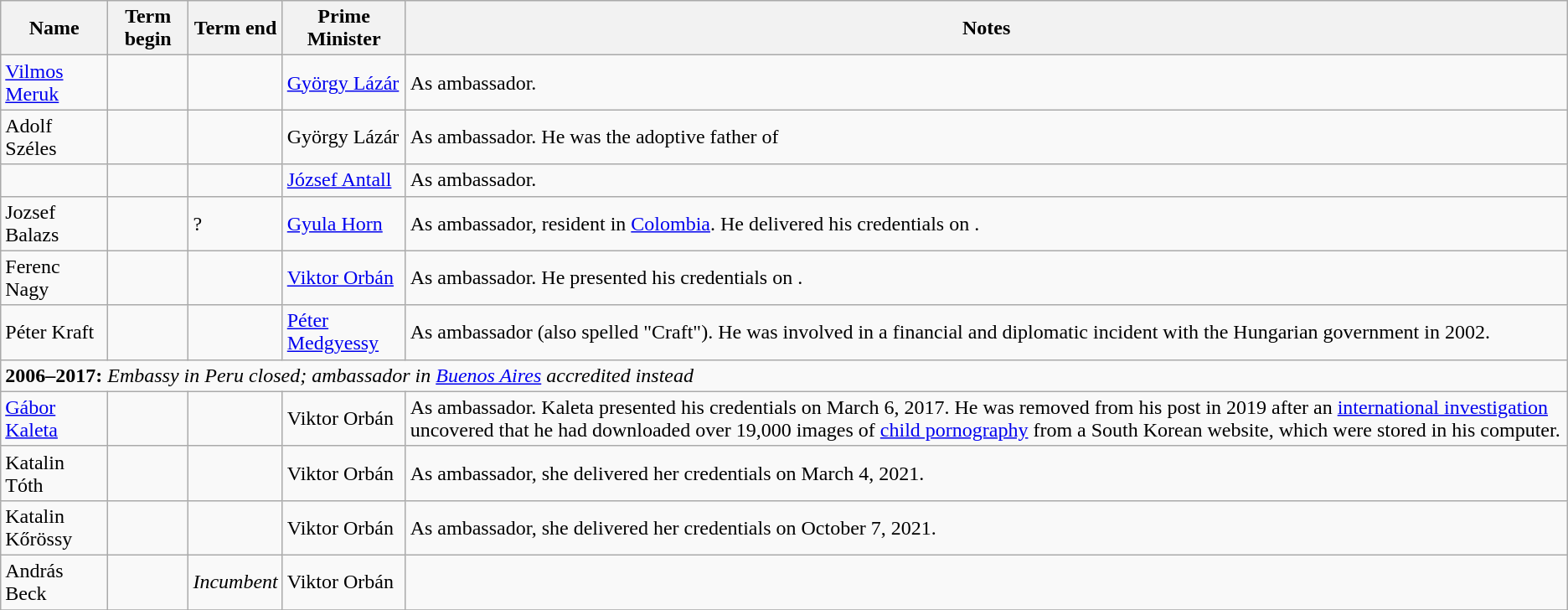<table class="wikitable sortable"  text-align:center;">
<tr>
<th>Name</th>
<th>Term begin</th>
<th>Term end</th>
<th>Prime Minister</th>
<th class="unsortable">Notes</th>
</tr>
<tr>
<td><a href='#'>Vilmos Meruk</a></td>
<td></td>
<td></td>
<td><a href='#'>György Lázár</a></td>
<td>As ambassador.</td>
</tr>
<tr>
<td>Adolf Széles</td>
<td> </td>
<td></td>
<td>György Lázár</td>
<td>As ambassador. He was the adoptive father of </td>
</tr>
<tr>
<td></td>
<td></td>
<td></td>
<td><a href='#'>József Antall</a></td>
<td>As ambassador.</td>
</tr>
<tr>
<td>Jozsef Balazs</td>
<td></td>
<td>?</td>
<td><a href='#'>Gyula Horn</a></td>
<td>As ambassador, resident in <a href='#'>Colombia</a>. He delivered his credentials on .</td>
</tr>
<tr>
<td>Ferenc Nagy</td>
<td></td>
<td></td>
<td><a href='#'>Viktor Orbán</a></td>
<td>As ambassador. He presented his credentials on .</td>
</tr>
<tr>
<td>Péter Kraft</td>
<td></td>
<td></td>
<td><a href='#'>Péter Medgyessy</a></td>
<td>As ambassador (also spelled "Craft"). He was involved in a financial and diplomatic incident with the Hungarian government in 2002.</td>
</tr>
<tr>
<td colspan=6><div><strong>2006–2017:</strong> <em>Embassy in Peru closed; ambassador in <a href='#'>Buenos Aires</a> accredited instead</em></div></td>
</tr>
<tr>
<td><a href='#'>Gábor Kaleta</a></td>
<td></td>
<td></td>
<td>Viktor Orbán</td>
<td>As ambassador. Kaleta presented his credentials on March 6, 2017. He was removed from his post in 2019 after an <a href='#'>international investigation</a> uncovered that he had downloaded over 19,000 images of <a href='#'>child pornography</a> from a South Korean website, which were stored in his computer.</td>
</tr>
<tr>
<td>Katalin Tóth</td>
<td></td>
<td></td>
<td>Viktor Orbán</td>
<td>As ambassador, she delivered her credentials on March 4, 2021.</td>
</tr>
<tr>
<td>Katalin Kőrössy</td>
<td></td>
<td></td>
<td>Viktor Orbán</td>
<td>As ambassador, she delivered her credentials on October 7, 2021.</td>
</tr>
<tr>
<td>András Beck</td>
<td></td>
<td><em>Incumbent</em></td>
<td>Viktor Orbán</td>
<td></td>
</tr>
<tr>
</tr>
</table>
